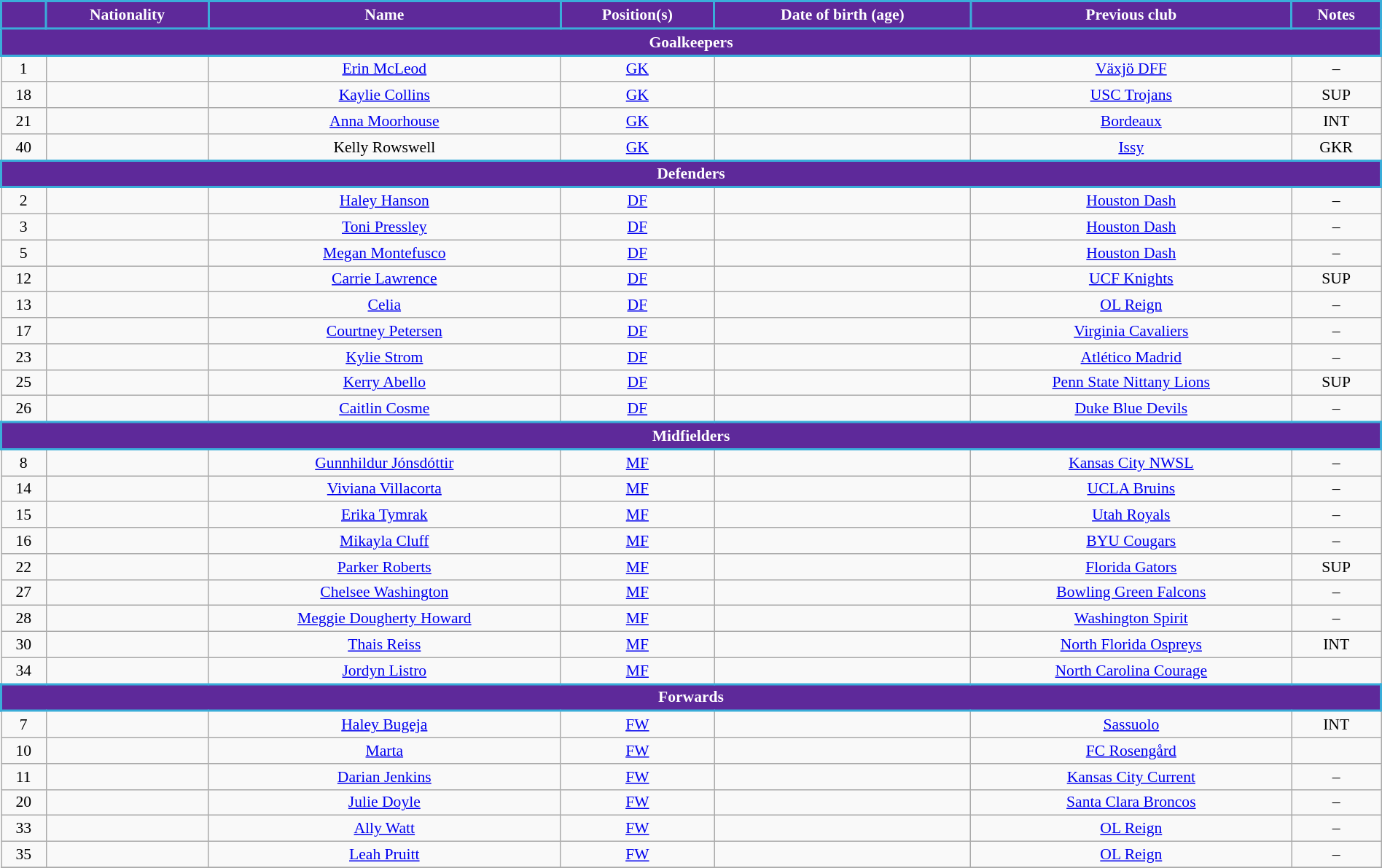<table class="wikitable" style="text-align:center; font-size:90%; width:100%;">
<tr>
<th style="background:#5E299A; color:white; border:2px solid #3aadd9; text-align:center;"></th>
<th style="background:#5E299A; color:white; border:2px solid #3aadd9; text-align:center;">Nationality</th>
<th style="background:#5E299A; color:white; border:2px solid #3aadd9; text-align:center;">Name</th>
<th style="background:#5E299A; color:white; border:2px solid #3aadd9; text-align:center;">Position(s)</th>
<th style="background:#5E299A; color:white; border:2px solid #3aadd9; text-align:center;">Date of birth (age)</th>
<th style="background:#5E299A; color:white; border:2px solid #3aadd9; text-align:center;">Previous club</th>
<th style="background:#5E299A; color:white; border:2px solid #3aadd9; text-align:center;">Notes</th>
</tr>
<tr>
<th colspan="7" style="text-align:center; background:#5E299A; color:white; border:2px solid #3aadd9;">Goalkeepers</th>
</tr>
<tr>
<td>1</td>
<td></td>
<td><a href='#'>Erin McLeod</a></td>
<td><a href='#'>GK</a></td>
<td></td>
<td> <a href='#'>Växjö DFF</a></td>
<td>–</td>
</tr>
<tr>
<td>18</td>
<td></td>
<td><a href='#'>Kaylie Collins</a></td>
<td><a href='#'>GK</a></td>
<td></td>
<td> <a href='#'>USC Trojans</a></td>
<td>SUP</td>
</tr>
<tr>
<td>21</td>
<td></td>
<td><a href='#'>Anna Moorhouse</a></td>
<td><a href='#'>GK</a></td>
<td></td>
<td> <a href='#'>Bordeaux</a></td>
<td>INT</td>
</tr>
<tr>
<td>40</td>
<td></td>
<td>Kelly Rowswell</td>
<td><a href='#'>GK</a></td>
<td></td>
<td> <a href='#'>Issy</a></td>
<td>GKR</td>
</tr>
<tr>
<th colspan="7" style="text-align:center; background:#5E299A; color:white; border:2px solid #3aadd9;">Defenders</th>
</tr>
<tr>
<td>2</td>
<td></td>
<td><a href='#'>Haley Hanson</a></td>
<td><a href='#'>DF</a></td>
<td></td>
<td> <a href='#'>Houston Dash</a></td>
<td>–</td>
</tr>
<tr>
<td>3</td>
<td></td>
<td><a href='#'>Toni Pressley</a></td>
<td><a href='#'>DF</a></td>
<td></td>
<td> <a href='#'>Houston Dash</a></td>
<td>–</td>
</tr>
<tr>
<td>5</td>
<td></td>
<td><a href='#'>Megan Montefusco</a></td>
<td><a href='#'>DF</a></td>
<td></td>
<td> <a href='#'>Houston Dash</a></td>
<td>–</td>
</tr>
<tr>
<td>12</td>
<td></td>
<td><a href='#'>Carrie Lawrence</a></td>
<td><a href='#'>DF</a></td>
<td></td>
<td> <a href='#'>UCF Knights</a></td>
<td>SUP</td>
</tr>
<tr>
<td>13</td>
<td></td>
<td><a href='#'>Celia</a></td>
<td><a href='#'>DF</a></td>
<td></td>
<td> <a href='#'>OL Reign</a></td>
<td>–</td>
</tr>
<tr>
<td>17</td>
<td></td>
<td><a href='#'>Courtney Petersen</a></td>
<td><a href='#'>DF</a></td>
<td></td>
<td> <a href='#'>Virginia Cavaliers</a></td>
<td>–</td>
</tr>
<tr>
<td>23</td>
<td></td>
<td><a href='#'>Kylie Strom</a></td>
<td><a href='#'>DF</a></td>
<td></td>
<td> <a href='#'>Atlético Madrid</a></td>
<td>–</td>
</tr>
<tr>
<td>25</td>
<td></td>
<td><a href='#'>Kerry Abello</a></td>
<td><a href='#'>DF</a></td>
<td></td>
<td> <a href='#'>Penn State Nittany Lions</a></td>
<td>SUP</td>
</tr>
<tr>
<td>26</td>
<td></td>
<td><a href='#'>Caitlin Cosme</a></td>
<td><a href='#'>DF</a></td>
<td></td>
<td> <a href='#'>Duke Blue Devils</a></td>
<td>–</td>
</tr>
<tr>
<th colspan="7" style="text-align:center; background:#5E299A; color:white; border:2px solid #3aadd9;">Midfielders</th>
</tr>
<tr>
<td>8</td>
<td></td>
<td><a href='#'>Gunnhildur Jónsdóttir</a></td>
<td><a href='#'>MF</a></td>
<td></td>
<td> <a href='#'>Kansas City NWSL</a></td>
<td>–</td>
</tr>
<tr>
<td>14</td>
<td></td>
<td><a href='#'>Viviana Villacorta</a></td>
<td><a href='#'>MF</a></td>
<td></td>
<td> <a href='#'>UCLA Bruins</a></td>
<td>–</td>
</tr>
<tr>
<td>15</td>
<td></td>
<td><a href='#'>Erika Tymrak</a></td>
<td><a href='#'>MF</a></td>
<td></td>
<td> <a href='#'>Utah Royals</a></td>
<td>–</td>
</tr>
<tr>
<td>16</td>
<td></td>
<td><a href='#'>Mikayla Cluff</a></td>
<td><a href='#'>MF</a></td>
<td></td>
<td> <a href='#'>BYU Cougars</a></td>
<td>–</td>
</tr>
<tr>
<td>22</td>
<td></td>
<td><a href='#'>Parker Roberts</a></td>
<td><a href='#'>MF</a></td>
<td></td>
<td> <a href='#'>Florida Gators</a></td>
<td>SUP</td>
</tr>
<tr>
<td>27</td>
<td></td>
<td><a href='#'>Chelsee Washington</a></td>
<td><a href='#'>MF</a></td>
<td></td>
<td> <a href='#'>Bowling Green Falcons</a></td>
<td>–</td>
</tr>
<tr>
<td>28</td>
<td></td>
<td><a href='#'>Meggie Dougherty Howard</a></td>
<td><a href='#'>MF</a></td>
<td></td>
<td> <a href='#'>Washington Spirit</a></td>
<td>–</td>
</tr>
<tr>
<td>30</td>
<td></td>
<td><a href='#'>Thais Reiss</a></td>
<td><a href='#'>MF</a></td>
<td></td>
<td> <a href='#'>North Florida Ospreys</a></td>
<td>INT</td>
</tr>
<tr>
<td>34</td>
<td></td>
<td><a href='#'>Jordyn Listro</a></td>
<td><a href='#'>MF</a></td>
<td></td>
<td> <a href='#'>North Carolina Courage</a></td>
</tr>
<tr>
<th colspan="7" style="text-align:center; background:#5E299A; color:white; border:2px solid #3aadd9;">Forwards</th>
</tr>
<tr>
<td>7</td>
<td></td>
<td><a href='#'>Haley Bugeja</a></td>
<td><a href='#'>FW</a></td>
<td></td>
<td> <a href='#'>Sassuolo</a></td>
<td>INT</td>
</tr>
<tr>
<td>10</td>
<td></td>
<td><a href='#'>Marta</a></td>
<td><a href='#'>FW</a></td>
<td></td>
<td> <a href='#'>FC Rosengård</a></td>
<td></td>
</tr>
<tr>
<td>11</td>
<td></td>
<td><a href='#'>Darian Jenkins</a></td>
<td><a href='#'>FW</a></td>
<td></td>
<td> <a href='#'>Kansas City Current</a></td>
<td>–</td>
</tr>
<tr>
<td>20</td>
<td></td>
<td><a href='#'>Julie Doyle</a></td>
<td><a href='#'>FW</a></td>
<td></td>
<td> <a href='#'>Santa Clara Broncos</a></td>
<td>–</td>
</tr>
<tr>
<td>33</td>
<td></td>
<td><a href='#'>Ally Watt</a></td>
<td><a href='#'>FW</a></td>
<td></td>
<td> <a href='#'>OL Reign</a></td>
<td>–</td>
</tr>
<tr>
<td>35</td>
<td></td>
<td><a href='#'>Leah Pruitt</a></td>
<td><a href='#'>FW</a></td>
<td></td>
<td> <a href='#'>OL Reign</a></td>
<td>–</td>
</tr>
<tr>
</tr>
</table>
